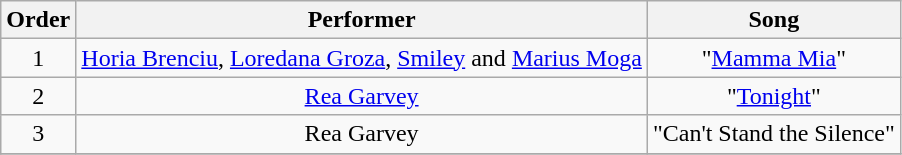<table class="wikitable" style="text-align:center">
<tr>
<th>Order</th>
<th>Performer</th>
<th>Song</th>
</tr>
<tr>
<td>1</td>
<td><a href='#'>Horia Brenciu</a>, <a href='#'>Loredana Groza</a>, <a href='#'>Smiley</a> and <a href='#'>Marius Moga</a></td>
<td>"<a href='#'>Mamma Mia</a>"</td>
</tr>
<tr>
<td>2</td>
<td><a href='#'>Rea Garvey</a></td>
<td>"<a href='#'>Tonight</a>"</td>
</tr>
<tr>
<td>3</td>
<td>Rea Garvey</td>
<td>"Can't Stand the Silence"</td>
</tr>
<tr>
</tr>
</table>
